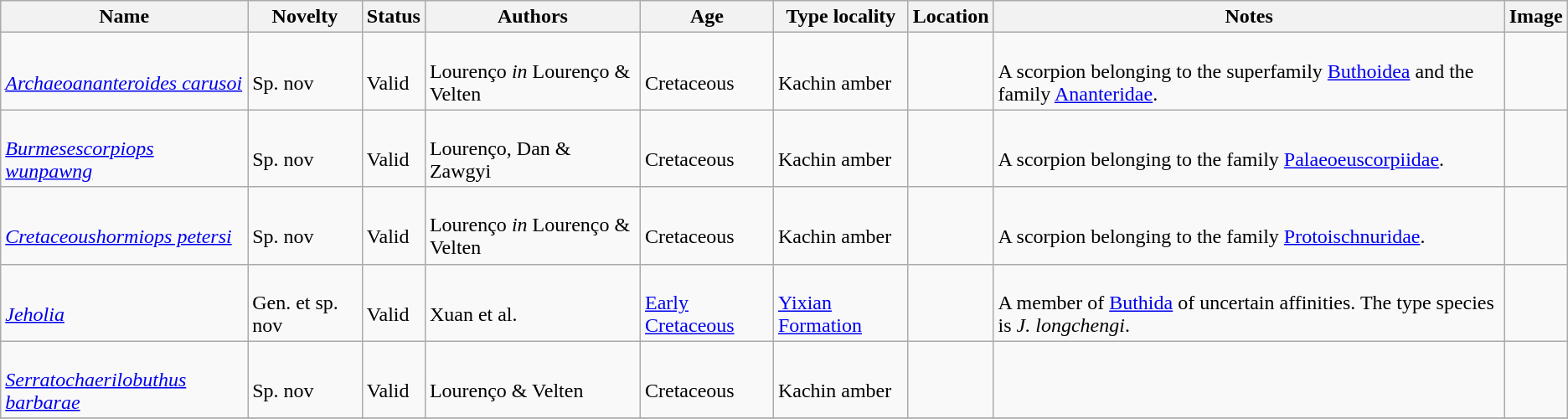<table class="wikitable sortable" align="center">
<tr>
<th>Name</th>
<th>Novelty</th>
<th>Status</th>
<th>Authors</th>
<th>Age</th>
<th>Type locality</th>
<th>Location</th>
<th class=unsortable>Notes</th>
<th class=unsortable>Image</th>
</tr>
<tr>
<td><br><em><a href='#'>Archaeoananteroides carusoi</a></em></td>
<td><br>Sp. nov</td>
<td><br>Valid</td>
<td><br>Lourenço <em>in</em> Lourenço & Velten</td>
<td><br>Cretaceous</td>
<td><br>Kachin amber</td>
<td><br></td>
<td><br>A scorpion belonging to the superfamily <a href='#'>Buthoidea</a> and the family <a href='#'>Ananteridae</a>.</td>
<td></td>
</tr>
<tr>
<td><br><em><a href='#'>Burmesescorpiops wunpawng</a></em></td>
<td><br>Sp. nov</td>
<td><br>Valid</td>
<td><br>Lourenço, Dan & Zawgyi</td>
<td><br>Cretaceous</td>
<td><br>Kachin amber</td>
<td><br></td>
<td><br>A scorpion belonging to the family <a href='#'>Palaeoeuscorpiidae</a>.</td>
<td></td>
</tr>
<tr>
<td><br><em><a href='#'>Cretaceoushormiops petersi</a></em></td>
<td><br>Sp. nov</td>
<td><br>Valid</td>
<td><br>Lourenço <em>in</em> Lourenço & Velten</td>
<td><br>Cretaceous</td>
<td><br>Kachin amber</td>
<td><br></td>
<td><br>A scorpion belonging to the family <a href='#'>Protoischnuridae</a>.</td>
<td></td>
</tr>
<tr>
<td><br><em><a href='#'>Jeholia</a></em></td>
<td><br>Gen. et sp. nov</td>
<td><br>Valid</td>
<td><br>Xuan et al.</td>
<td><br><a href='#'>Early Cretaceous</a></td>
<td><br><a href='#'>Yixian Formation</a></td>
<td><br></td>
<td><br>A member of <a href='#'>Buthida</a> of uncertain affinities. The type species is <em>J. longchengi</em>.</td>
<td></td>
</tr>
<tr>
<td><br><em><a href='#'>Serratochaerilobuthus barbarae</a></em></td>
<td><br>Sp. nov</td>
<td><br>Valid</td>
<td><br>Lourenço & Velten</td>
<td><br>Cretaceous</td>
<td><br>Kachin amber</td>
<td><br></td>
<td></td>
<td></td>
</tr>
<tr>
</tr>
</table>
